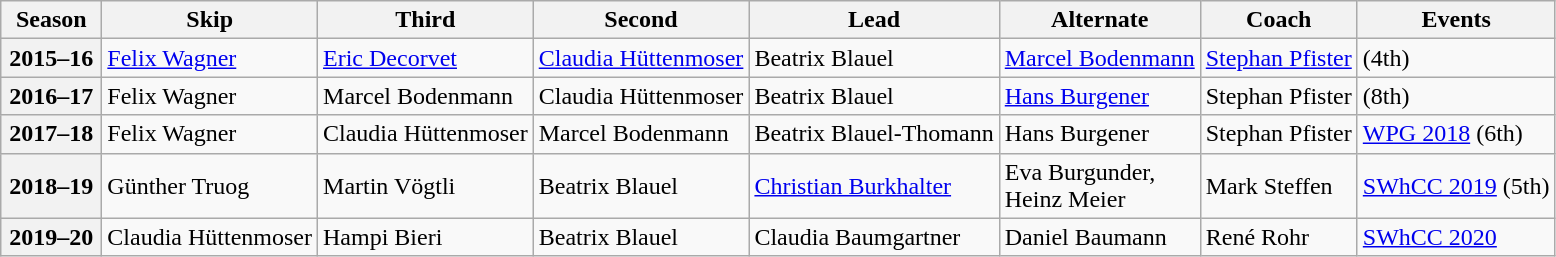<table class="wikitable">
<tr>
<th scope="col" width=60>Season</th>
<th scope="col">Skip</th>
<th scope="col">Third</th>
<th scope="col">Second</th>
<th scope="col">Lead</th>
<th scope="col">Alternate</th>
<th scope="col">Coach</th>
<th scope="col">Events</th>
</tr>
<tr>
<th scope="row">2015–16</th>
<td><a href='#'>Felix Wagner</a></td>
<td><a href='#'>Eric Decorvet</a></td>
<td><a href='#'>Claudia Hüttenmoser</a></td>
<td>Beatrix Blauel</td>
<td><a href='#'>Marcel Bodenmann</a></td>
<td><a href='#'>Stephan Pfister</a></td>
<td> (4th)</td>
</tr>
<tr>
<th scope="row">2016–17</th>
<td>Felix Wagner</td>
<td>Marcel Bodenmann</td>
<td>Claudia Hüttenmoser</td>
<td>Beatrix Blauel</td>
<td><a href='#'>Hans Burgener</a></td>
<td>Stephan Pfister</td>
<td> (8th)</td>
</tr>
<tr>
<th scope="row">2017–18</th>
<td>Felix Wagner</td>
<td>Claudia Hüttenmoser</td>
<td>Marcel Bodenmann</td>
<td>Beatrix Blauel-Thomann</td>
<td>Hans Burgener</td>
<td>Stephan Pfister</td>
<td><a href='#'>WPG 2018</a> (6th)</td>
</tr>
<tr>
<th scope="row">2018–19</th>
<td>Günther Truog</td>
<td>Martin Vögtli</td>
<td>Beatrix Blauel</td>
<td><a href='#'>Christian Burkhalter</a></td>
<td>Eva Burgunder,<br>Heinz Meier</td>
<td>Mark Steffen</td>
<td><a href='#'>SWhCC 2019</a> (5th)</td>
</tr>
<tr>
<th scope="row">2019–20</th>
<td>Claudia Hüttenmoser</td>
<td>Hampi Bieri</td>
<td>Beatrix Blauel</td>
<td>Claudia Baumgartner</td>
<td>Daniel Baumann</td>
<td>René Rohr</td>
<td><a href='#'>SWhCC 2020</a> </td>
</tr>
</table>
